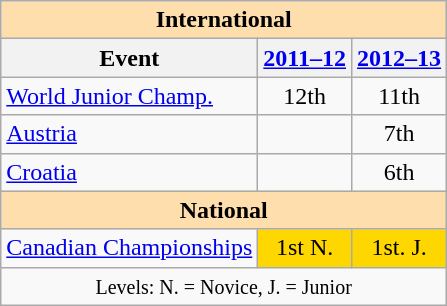<table class="wikitable" style="text-align:center">
<tr>
<th style="background-color: #ffdead; " colspan=3 align=center><strong>International</strong></th>
</tr>
<tr>
<th>Event</th>
<th><a href='#'>2011–12</a></th>
<th><a href='#'>2012–13</a></th>
</tr>
<tr>
<td align=left><a href='#'>World Junior Champ.</a></td>
<td>12th</td>
<td>11th</td>
</tr>
<tr>
<td align=left> <a href='#'>Austria</a></td>
<td></td>
<td>7th</td>
</tr>
<tr>
<td align=left> <a href='#'>Croatia</a></td>
<td></td>
<td>6th</td>
</tr>
<tr>
<th style="background-color: #ffdead; " colspan=3 align=center><strong>National</strong></th>
</tr>
<tr>
<td align=left><a href='#'>Canadian Championships</a></td>
<td bgcolor=gold>1st N.</td>
<td bgcolor=gold>1st. J.</td>
</tr>
<tr>
<td colspan=3 align=center><small> Levels: N. = Novice, J. = Junior </small></td>
</tr>
</table>
